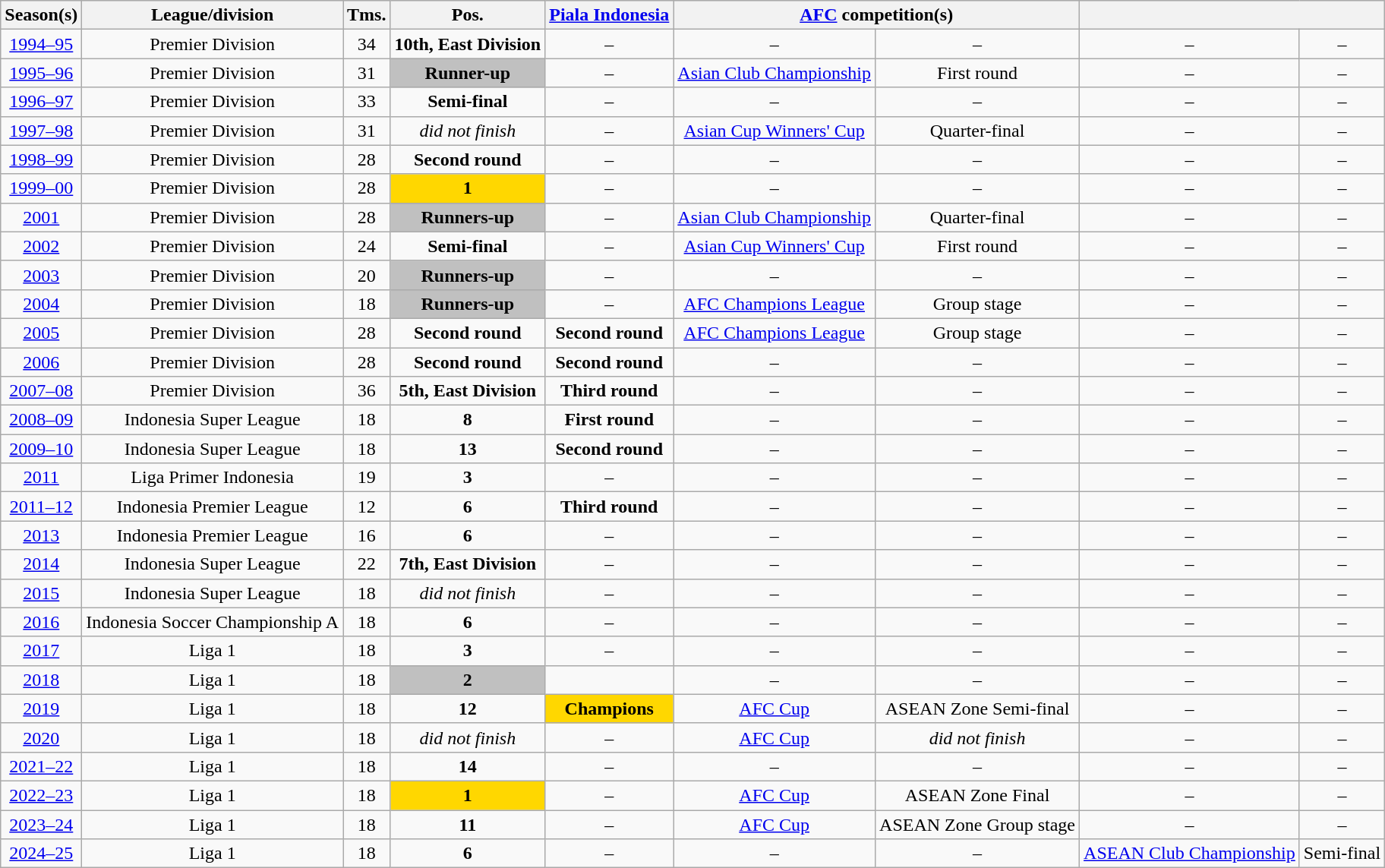<table class="wikitable" style="text-align: center; white-space: nowrap;">
<tr style="background:#efefef;">
<th>Season(s)</th>
<th>League/division</th>
<th>Tms.</th>
<th>Pos.</th>
<th><a href='#'>Piala Indonesia</a></th>
<th colspan=2><a href='#'>AFC</a> competition(s)</th>
<th colspan=2></th>
</tr>
<tr>
<td><a href='#'>1994–95</a></td>
<td>Premier Division</td>
<td>34</td>
<td><strong>10th, East Division </strong></td>
<td>–</td>
<td>–</td>
<td>–</td>
<td>–</td>
<td>–</td>
</tr>
<tr>
<td><a href='#'>1995–96</a></td>
<td>Premier Division</td>
<td>31</td>
<td style="background:silver;"><strong>Runner-up</strong></td>
<td>–</td>
<td><a href='#'>Asian Club Championship</a></td>
<td>First round</td>
<td>–</td>
<td>–</td>
</tr>
<tr>
<td><a href='#'>1996–97</a></td>
<td>Premier Division</td>
<td>33</td>
<td><strong>Semi-final</strong></td>
<td>–</td>
<td>–</td>
<td>–</td>
<td>–</td>
<td>–</td>
</tr>
<tr>
<td><a href='#'>1997–98</a></td>
<td>Premier Division</td>
<td>31</td>
<td><em>did not finish</em></td>
<td>–</td>
<td><a href='#'>Asian Cup Winners' Cup</a></td>
<td>Quarter-final</td>
<td>–</td>
<td>–</td>
</tr>
<tr>
<td><a href='#'>1998–99</a></td>
<td>Premier Division</td>
<td>28</td>
<td><strong>Second round</strong></td>
<td>–</td>
<td>–</td>
<td>–</td>
<td>–</td>
<td>–</td>
</tr>
<tr>
<td><a href='#'>1999–00</a></td>
<td>Premier Division</td>
<td>28</td>
<td style="background:gold;"><strong>1</strong></td>
<td>–</td>
<td>–</td>
<td>–</td>
<td>–</td>
<td>–</td>
</tr>
<tr>
<td><a href='#'>2001</a></td>
<td>Premier Division</td>
<td>28</td>
<td style="background:silver;"><strong>Runners-up</strong></td>
<td>–</td>
<td><a href='#'>Asian Club Championship</a></td>
<td>Quarter-final</td>
<td>–</td>
<td>–</td>
</tr>
<tr>
<td><a href='#'>2002</a></td>
<td>Premier Division</td>
<td>24</td>
<td><strong>Semi-final</strong></td>
<td>–</td>
<td><a href='#'>Asian Cup Winners' Cup</a></td>
<td>First round</td>
<td>–</td>
<td>–</td>
</tr>
<tr>
<td><a href='#'>2003</a></td>
<td>Premier Division</td>
<td>20</td>
<td style="background:silver;"><strong>Runners-up</strong></td>
<td>–</td>
<td>–</td>
<td>–</td>
<td>–</td>
<td>–</td>
</tr>
<tr>
<td><a href='#'>2004</a></td>
<td>Premier Division</td>
<td>18</td>
<td style="background:silver;"><strong>Runners-up</strong></td>
<td>–</td>
<td><a href='#'>AFC Champions League</a></td>
<td>Group stage</td>
<td>–</td>
<td>–</td>
</tr>
<tr>
<td><a href='#'>2005</a></td>
<td>Premier Division</td>
<td>28</td>
<td><strong>Second round</strong></td>
<td><strong>Second round</strong></td>
<td><a href='#'>AFC Champions League</a></td>
<td>Group stage</td>
<td>–</td>
<td>–</td>
</tr>
<tr>
<td><a href='#'>2006</a></td>
<td>Premier Division</td>
<td>28</td>
<td><strong>Second round</strong></td>
<td><strong>Second round</strong></td>
<td>–</td>
<td>–</td>
<td>–</td>
<td>–</td>
</tr>
<tr>
<td><a href='#'>2007–08</a></td>
<td>Premier Division</td>
<td>36</td>
<td><strong>5th, East Division</strong></td>
<td><strong>Third round</strong></td>
<td>–</td>
<td>–</td>
<td>–</td>
<td>–</td>
</tr>
<tr>
<td><a href='#'>2008–09</a></td>
<td>Indonesia Super League</td>
<td>18</td>
<td><strong>8</strong></td>
<td><strong>First round</strong></td>
<td>–</td>
<td>–</td>
<td>–</td>
<td>–</td>
</tr>
<tr>
<td><a href='#'>2009–10</a></td>
<td>Indonesia Super League</td>
<td>18</td>
<td><strong>13</strong></td>
<td><strong>Second round</strong></td>
<td>–</td>
<td>–</td>
<td>–</td>
<td>–</td>
</tr>
<tr>
<td><a href='#'>2011</a></td>
<td>Liga Primer Indonesia</td>
<td>19</td>
<td><strong>3</strong></td>
<td>–</td>
<td>–</td>
<td>–</td>
<td>–</td>
<td>–</td>
</tr>
<tr>
<td><a href='#'>2011–12</a></td>
<td>Indonesia Premier League</td>
<td>12</td>
<td><strong>6</strong></td>
<td><strong>Third round</strong></td>
<td>–</td>
<td>–</td>
<td>–</td>
<td>–</td>
</tr>
<tr>
<td><a href='#'>2013</a></td>
<td>Indonesia Premier League</td>
<td>16</td>
<td><strong>6</strong></td>
<td>–</td>
<td>–</td>
<td>–</td>
<td>–</td>
<td>–</td>
</tr>
<tr>
<td><a href='#'>2014</a></td>
<td>Indonesia Super League</td>
<td>22</td>
<td><strong>7th, East Division </strong></td>
<td>–</td>
<td>–</td>
<td>–</td>
<td>–</td>
<td>–</td>
</tr>
<tr>
<td><a href='#'>2015</a></td>
<td>Indonesia Super League</td>
<td>18</td>
<td><em>did not finish</em></td>
<td>–</td>
<td>–</td>
<td>–</td>
<td>–</td>
<td>–</td>
</tr>
<tr>
<td><a href='#'>2016</a></td>
<td>Indonesia Soccer Championship A</td>
<td>18</td>
<td><strong>6</strong></td>
<td>–</td>
<td>–</td>
<td>–</td>
<td>–</td>
<td>–</td>
</tr>
<tr>
<td><a href='#'>2017</a></td>
<td>Liga 1</td>
<td>18</td>
<td><strong>3</strong></td>
<td>–</td>
<td>–</td>
<td>–</td>
<td>–</td>
<td>–</td>
</tr>
<tr>
<td><a href='#'>2018</a></td>
<td>Liga 1</td>
<td>18</td>
<td style="background:silver;"><strong>2</strong></td>
<td></td>
<td>–</td>
<td>–</td>
<td>–</td>
<td>–</td>
</tr>
<tr>
<td><a href='#'>2019</a></td>
<td>Liga 1</td>
<td>18</td>
<td><strong>12</strong></td>
<td style="background:gold;"><strong>Champions</strong></td>
<td><a href='#'>AFC Cup</a></td>
<td>ASEAN Zone Semi-final</td>
<td>–</td>
<td>–</td>
</tr>
<tr>
<td><a href='#'>2020</a></td>
<td>Liga 1</td>
<td>18</td>
<td><em>did not finish</em></td>
<td>–</td>
<td><a href='#'>AFC Cup</a></td>
<td><em>did not finish</em></td>
<td>–</td>
<td>–</td>
</tr>
<tr>
<td><a href='#'>2021–22</a></td>
<td>Liga 1</td>
<td>18</td>
<td><strong>14</strong></td>
<td>–</td>
<td>–</td>
<td>–</td>
<td>–</td>
<td>–</td>
</tr>
<tr>
<td><a href='#'>2022–23</a></td>
<td>Liga 1</td>
<td>18</td>
<td style="background:gold;"><strong>1</strong></td>
<td>–</td>
<td><a href='#'>AFC Cup</a></td>
<td>ASEAN Zone Final</td>
<td>–</td>
<td>–</td>
</tr>
<tr>
<td><a href='#'>2023–24</a></td>
<td>Liga 1</td>
<td>18</td>
<td><strong>11</strong></td>
<td>–</td>
<td><a href='#'>AFC Cup</a></td>
<td>ASEAN Zone Group stage</td>
<td>–</td>
<td>–</td>
</tr>
<tr>
<td><a href='#'>2024–25</a></td>
<td>Liga 1</td>
<td>18</td>
<td><strong>6</strong></td>
<td>–</td>
<td>–</td>
<td>–</td>
<td><a href='#'>ASEAN Club Championship</a></td>
<td>Semi-final</td>
</tr>
</table>
